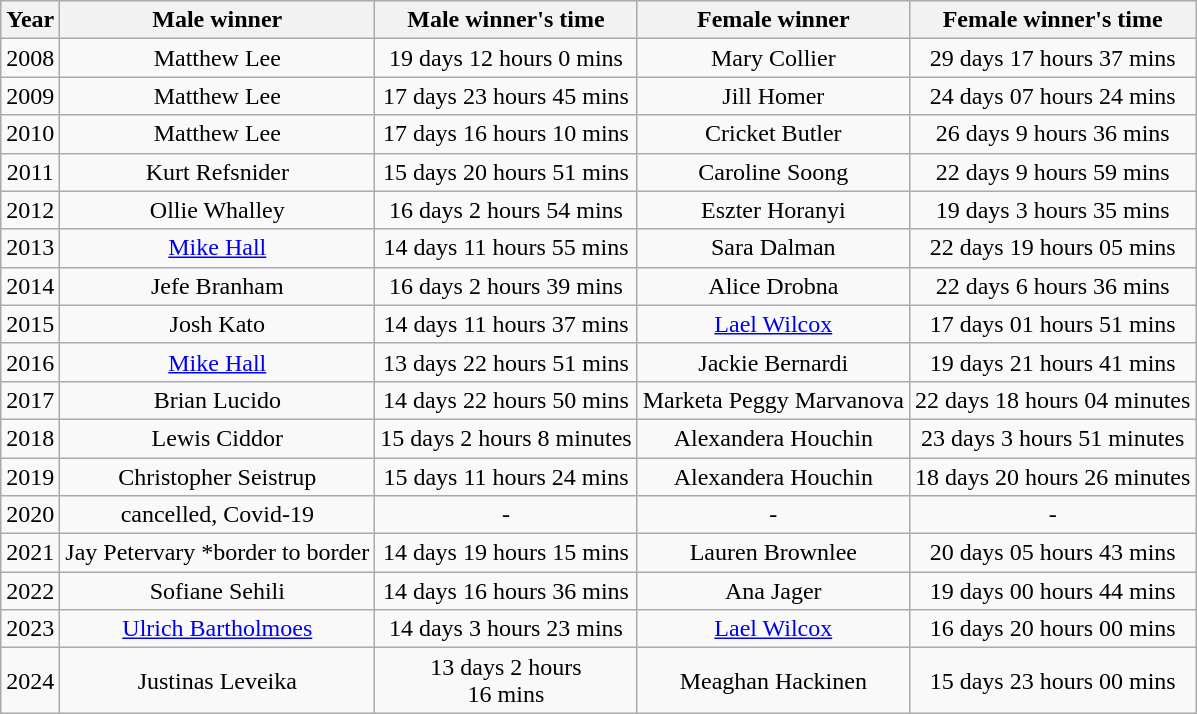<table class="wikitable" style="text-align: center;">
<tr>
<th>Year</th>
<th>Male winner</th>
<th>Male winner's time</th>
<th>Female winner</th>
<th>Female winner's time</th>
</tr>
<tr>
<td>2008</td>
<td>Matthew Lee</td>
<td>19 days 12 hours 0 mins</td>
<td>Mary Collier</td>
<td>29 days 17 hours 37 mins</td>
</tr>
<tr>
<td>2009</td>
<td>Matthew Lee</td>
<td>17 days 23 hours 45 mins</td>
<td>Jill Homer</td>
<td>24 days 07 hours 24 mins</td>
</tr>
<tr>
<td>2010</td>
<td>Matthew Lee</td>
<td>17 days 16 hours 10 mins</td>
<td>Cricket Butler</td>
<td>26 days 9 hours 36 mins</td>
</tr>
<tr>
<td>2011</td>
<td>Kurt Refsnider</td>
<td>15 days 20 hours 51 mins</td>
<td>Caroline Soong</td>
<td>22 days 9 hours 59 mins</td>
</tr>
<tr>
<td>2012</td>
<td>Ollie Whalley</td>
<td>16 days 2 hours 54 mins</td>
<td>Eszter Horanyi</td>
<td>19 days 3 hours 35 mins</td>
</tr>
<tr>
<td>2013</td>
<td><a href='#'>Mike Hall</a></td>
<td>14 days 11 hours 55 mins</td>
<td>Sara Dalman</td>
<td>22 days 19 hours 05 mins</td>
</tr>
<tr>
<td>2014</td>
<td>Jefe Branham</td>
<td>16 days 2 hours 39 mins</td>
<td>Alice Drobna</td>
<td>22 days 6 hours 36 mins</td>
</tr>
<tr>
<td>2015</td>
<td>Josh Kato</td>
<td>14 days 11 hours 37 mins</td>
<td><a href='#'>Lael Wilcox</a></td>
<td>17 days 01 hours 51 mins</td>
</tr>
<tr>
<td>2016</td>
<td><a href='#'>Mike Hall</a></td>
<td>13 days 22 hours 51 mins</td>
<td>Jackie Bernardi</td>
<td>19 days 21 hours 41 mins</td>
</tr>
<tr>
<td>2017</td>
<td>Brian Lucido</td>
<td>14 days 22 hours 50 mins</td>
<td>Marketa Peggy Marvanova</td>
<td>22 days 18 hours 04 minutes</td>
</tr>
<tr>
<td>2018</td>
<td>Lewis Ciddor</td>
<td>15 days 2 hours 8 minutes</td>
<td>Alexandera Houchin</td>
<td>23 days 3 hours 51 minutes</td>
</tr>
<tr>
<td>2019</td>
<td>Christopher Seistrup</td>
<td>15 days 11 hours 24 mins</td>
<td>Alexandera Houchin</td>
<td>18 days 20 hours 26 minutes</td>
</tr>
<tr>
<td>2020</td>
<td>cancelled, Covid-19</td>
<td>-</td>
<td>-</td>
<td>-</td>
</tr>
<tr>
<td>2021</td>
<td>Jay Petervary *border to border</td>
<td>14 days 19 hours 15 mins</td>
<td>Lauren Brownlee</td>
<td>20 days 05 hours 43 mins</td>
</tr>
<tr>
<td>2022</td>
<td>Sofiane Sehili</td>
<td>14 days 16 hours 36 mins</td>
<td>Ana Jager</td>
<td>19 days 00 hours 44 mins</td>
</tr>
<tr>
<td>2023</td>
<td><a href='#'>Ulrich Bartholmoes</a></td>
<td>14 days 3 hours 23 mins</td>
<td><a href='#'>Lael Wilcox</a></td>
<td>16 days 20 hours 00 mins</td>
</tr>
<tr>
<td>2024</td>
<td>Justinas Leveika</td>
<td>13 days 2 hours<br>16 mins</td>
<td>Meaghan Hackinen</td>
<td>15 days 23 hours 00 mins</td>
</tr>
</table>
